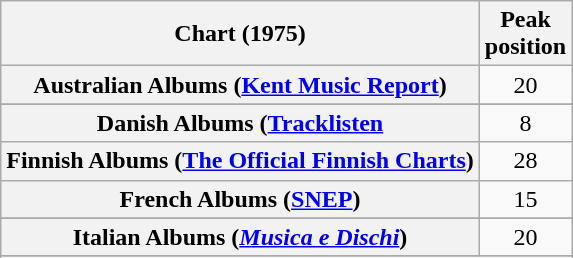<table class="wikitable sortable plainrowheaders">
<tr>
<th>Chart (1975)</th>
<th>Peak<br>position</th>
</tr>
<tr>
<th scope="row">Australian Albums (<a href='#'>Kent Music Report</a>)</th>
<td align="center">20</td>
</tr>
<tr>
</tr>
<tr>
</tr>
<tr>
<th scope="row">Danish Albums (<a href='#'>Tracklisten</a></th>
<td style="text-align:center;">8</td>
</tr>
<tr>
<th scope="row">Finnish Albums (<a href='#'>The Official Finnish Charts</a>)</th>
<td align="center">28</td>
</tr>
<tr>
<th scope="row">French Albums (<a href='#'>SNEP</a>)</th>
<td align="center">15</td>
</tr>
<tr>
</tr>
<tr>
<th scope="row">Italian Albums (<em><a href='#'>Musica e Dischi</a></em>)</th>
<td align="center">20</td>
</tr>
<tr>
</tr>
<tr>
</tr>
<tr>
</tr>
<tr>
</tr>
<tr>
</tr>
</table>
